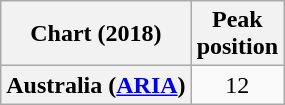<table class="wikitable plainrowheaders" style="text-align:center">
<tr>
<th scope="col">Chart (2018)</th>
<th scope="col">Peak<br>position</th>
</tr>
<tr>
<th scope="row">Australia (<a href='#'>ARIA</a>)</th>
<td>12</td>
</tr>
</table>
